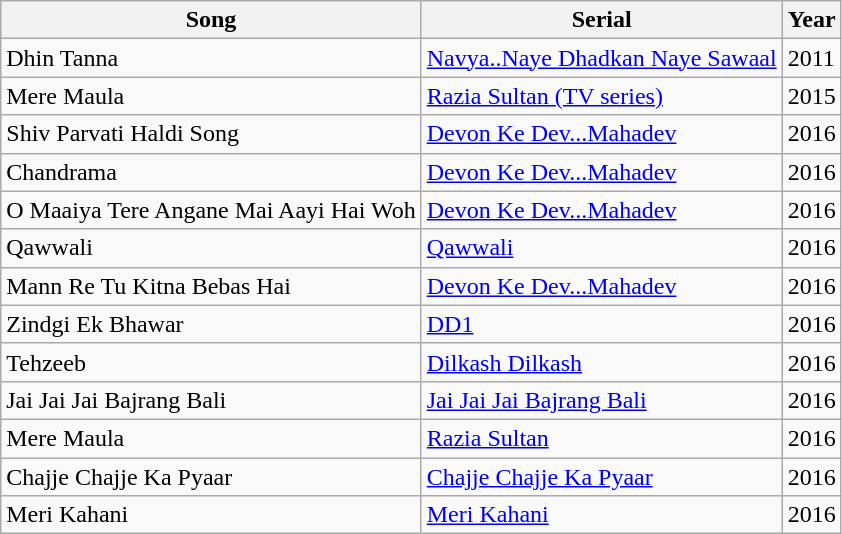<table class="wikitable sortable">
<tr>
<th>Song</th>
<th>Serial</th>
<th>Year</th>
</tr>
<tr>
<td>Dhin Tanna</td>
<td><a href='#'>Navya..Naye Dhadkan Naye Sawaal</a></td>
<td>2011</td>
</tr>
<tr>
<td>Mere Maula</td>
<td><a href='#'>Razia Sultan (TV series)</a></td>
<td>2015</td>
</tr>
<tr>
<td>Shiv Parvati Haldi Song</td>
<td><a href='#'>Devon Ke Dev...Mahadev</a></td>
<td>2016</td>
</tr>
<tr>
<td>Chandrama</td>
<td><a href='#'>Devon Ke Dev...Mahadev</a></td>
<td>2016</td>
</tr>
<tr>
<td>O Maaiya Tere Angane Mai Aayi Hai Woh</td>
<td><a href='#'>Devon Ke Dev...Mahadev</a></td>
<td>2016</td>
</tr>
<tr>
<td>Qawwali</td>
<td><a href='#'>Qawwali</a></td>
<td>2016</td>
</tr>
<tr>
<td>Mann Re Tu Kitna Bebas Hai</td>
<td><a href='#'>Devon Ke Dev...Mahadev</a></td>
<td>2016</td>
</tr>
<tr>
<td>Zindgi Ek Bhawar</td>
<td><a href='#'>DD1</a></td>
<td>2016</td>
</tr>
<tr>
<td>Tehzeeb</td>
<td><a href='#'>Dilkash Dilkash</a></td>
<td>2016</td>
</tr>
<tr>
<td>Jai Jai Jai Bajrang Bali</td>
<td><a href='#'>Jai Jai Jai Bajrang Bali</a></td>
<td>2016</td>
</tr>
<tr>
<td>Mere Maula</td>
<td><a href='#'>Razia Sultan</a></td>
<td>2016</td>
</tr>
<tr>
<td>Chajje Chajje Ka Pyaar</td>
<td><a href='#'>Chajje Chajje Ka Pyaar</a></td>
<td>2016</td>
</tr>
<tr>
<td>Meri Kahani</td>
<td><a href='#'>Meri Kahani</a></td>
<td>2016</td>
</tr>
</table>
